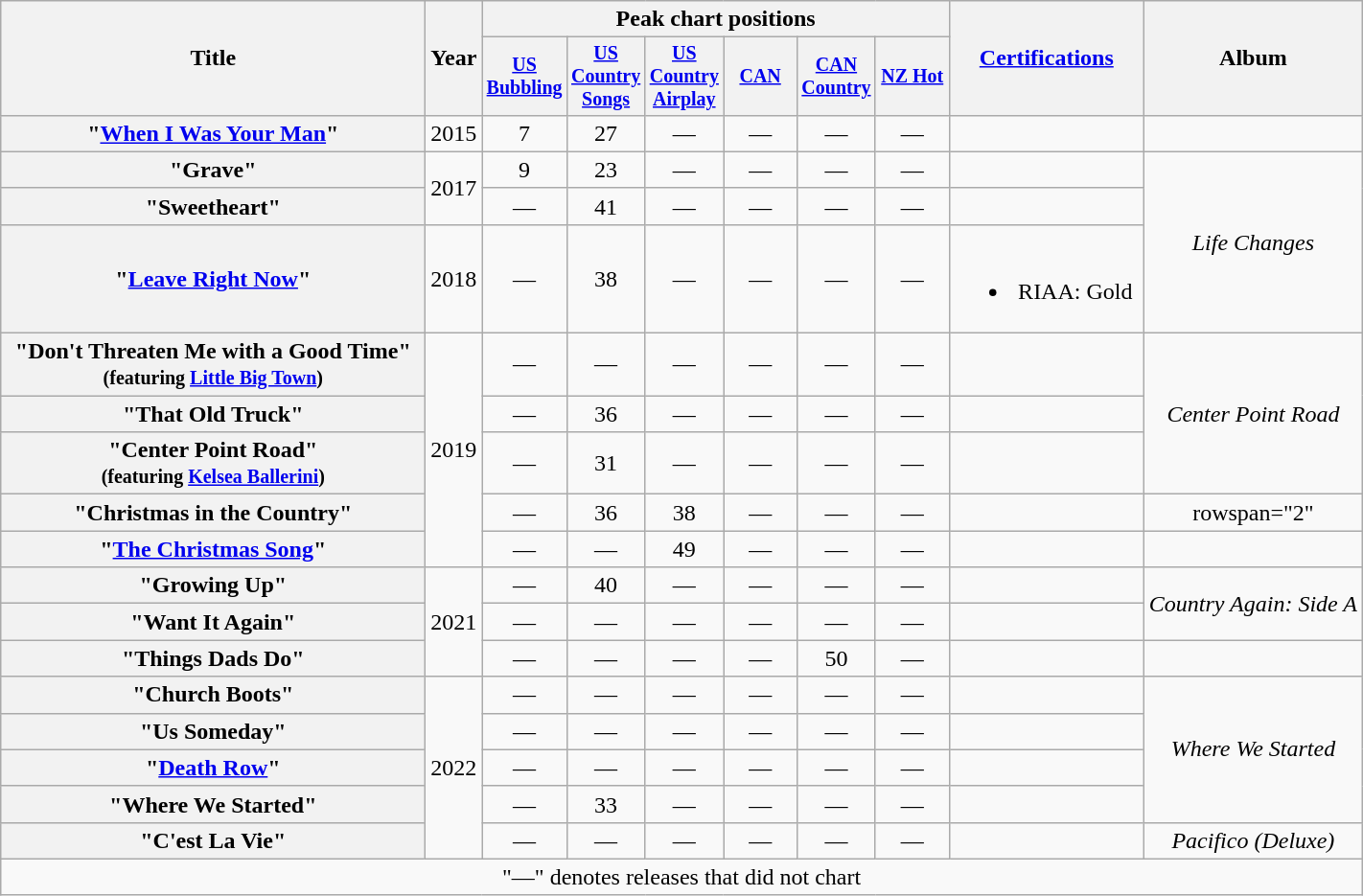<table class="wikitable plainrowheaders" style="text-align:center;">
<tr>
<th rowspan="2" scope="col" style="width:18em;">Title</th>
<th rowspan="2" scope="col">Year</th>
<th scope="col" colspan="6">Peak chart positions</th>
<th scope="col" rowspan="2" style="width:8em;"><a href='#'>Certifications</a></th>
<th scope="col" rowspan="2">Album</th>
</tr>
<tr style="font-size:smaller;">
<th scope="col" style="width:45px;"><a href='#'>US Bubbling</a><br></th>
<th scope="col" style="width:45px;"><a href='#'>US Country Songs</a><br></th>
<th scope="col" style="width:45px;"><a href='#'>US Country Airplay</a><br></th>
<th scope="col" style="width:45px;"><a href='#'>CAN</a><br></th>
<th scope="col" style="width:45px;"><a href='#'>CAN Country</a><br></th>
<th scope="col" style="width:45px;"><a href='#'>NZ Hot</a><br></th>
</tr>
<tr>
<th scope="row">"<a href='#'>When I Was Your Man</a>"</th>
<td>2015</td>
<td>7</td>
<td>27</td>
<td>—</td>
<td>—</td>
<td>—</td>
<td>—</td>
<td></td>
<td></td>
</tr>
<tr>
<th scope="row">"Grave"</th>
<td rowspan="2">2017</td>
<td>9</td>
<td>23</td>
<td>—</td>
<td>—</td>
<td>—</td>
<td>—</td>
<td></td>
<td rowspan="3"><em>Life Changes</em></td>
</tr>
<tr>
<th scope="row">"Sweetheart"</th>
<td>—</td>
<td>41</td>
<td>—</td>
<td>—</td>
<td>—</td>
<td>—</td>
</tr>
<tr>
<th scope="row">"<a href='#'>Leave Right Now</a>"</th>
<td>2018</td>
<td>—</td>
<td>38</td>
<td>—</td>
<td>—</td>
<td>—</td>
<td>—</td>
<td><br><ul><li>RIAA: Gold</li></ul></td>
</tr>
<tr>
<th scope="row">"Don't Threaten Me with a Good Time" <small>(featuring <a href='#'>Little Big Town</a>)</small></th>
<td rowspan="5">2019</td>
<td>—</td>
<td>—</td>
<td>—</td>
<td>—</td>
<td>—</td>
<td>—</td>
<td></td>
<td rowspan="3"><em>Center Point Road</em></td>
</tr>
<tr>
<th scope="row">"That Old Truck"</th>
<td>—</td>
<td>36</td>
<td>—</td>
<td>—</td>
<td>—</td>
<td>—</td>
<td></td>
</tr>
<tr>
<th scope="row">"Center Point Road"<br><small>(featuring <a href='#'>Kelsea Ballerini</a>)</small></th>
<td>—</td>
<td>31</td>
<td>—</td>
<td>—</td>
<td>—</td>
<td>—</td>
<td></td>
</tr>
<tr>
<th scope="row">"Christmas in the Country"</th>
<td>—</td>
<td>36</td>
<td>38</td>
<td>—</td>
<td>—</td>
<td>—</td>
<td></td>
<td>rowspan="2" </td>
</tr>
<tr>
<th scope="row">"<a href='#'>The Christmas Song</a>"</th>
<td>—</td>
<td>—</td>
<td>49</td>
<td>—</td>
<td>—</td>
<td>—</td>
<td></td>
</tr>
<tr>
<th scope="row">"Growing Up"</th>
<td rowspan="3">2021</td>
<td>—</td>
<td>40</td>
<td>—</td>
<td>—</td>
<td>—</td>
<td>—</td>
<td></td>
<td rowspan="2"><em>Country Again: Side A</em></td>
</tr>
<tr>
<th scope="row">"Want It Again"</th>
<td>—</td>
<td>—</td>
<td>—</td>
<td>—</td>
<td>—</td>
<td>—</td>
</tr>
<tr>
<th scope="row">"Things Dads Do"</th>
<td>—</td>
<td>—</td>
<td>—</td>
<td>—</td>
<td>50</td>
<td>—</td>
<td></td>
<td></td>
</tr>
<tr>
<th scope="row">"Church Boots"</th>
<td rowspan="5">2022</td>
<td>—</td>
<td>—</td>
<td>—</td>
<td>—</td>
<td>—</td>
<td>—</td>
<td></td>
<td rowspan="4"><em>Where We Started</em></td>
</tr>
<tr>
<th scope="row">"Us Someday"</th>
<td>—</td>
<td>—</td>
<td>—</td>
<td>—</td>
<td>—</td>
<td>—</td>
<td></td>
</tr>
<tr>
<th scope="row">"<a href='#'>Death Row</a>"<br></th>
<td>—</td>
<td>—</td>
<td>—</td>
<td>—</td>
<td>—</td>
<td>—</td>
<td></td>
</tr>
<tr>
<th scope="row">"Where We Started"<br></th>
<td>—</td>
<td>33</td>
<td>—</td>
<td>—</td>
<td>—</td>
<td>—</td>
<td></td>
</tr>
<tr>
<th scope="row">"C'est La Vie"<br></th>
<td>—</td>
<td>—</td>
<td>—</td>
<td>—</td>
<td>—</td>
<td>—</td>
<td></td>
<td><em>Pacifico (Deluxe)</em></td>
</tr>
<tr>
<td colspan="10">"—" denotes releases that did not chart</td>
</tr>
</table>
